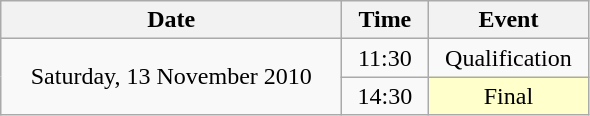<table class = "wikitable" style="text-align:center;">
<tr>
<th width=220>Date</th>
<th width=50>Time</th>
<th width=100>Event</th>
</tr>
<tr>
<td rowspan=2>Saturday, 13 November 2010</td>
<td>11:30</td>
<td>Qualification</td>
</tr>
<tr>
<td>14:30</td>
<td bgcolor=ffffcc>Final</td>
</tr>
</table>
